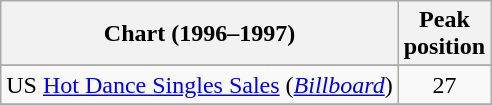<table class="wikitable sortable">
<tr>
<th>Chart (1996–1997)</th>
<th>Peak<br>position</th>
</tr>
<tr>
</tr>
<tr>
<td>US <a href='#'>Hot Dance Singles Sales</a> (<em><a href='#'>Billboard</a></em>)</td>
<td style="text-align:center;">27</td>
</tr>
<tr>
</tr>
</table>
